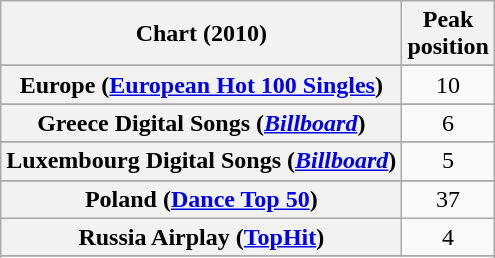<table class="wikitable sortable plainrowheaders" style="text-align:center">
<tr>
<th scope="col">Chart (2010)</th>
<th scope="col">Peak<br>position</th>
</tr>
<tr>
</tr>
<tr>
</tr>
<tr>
</tr>
<tr>
</tr>
<tr>
</tr>
<tr>
</tr>
<tr>
<th scope="row">Europe (<a href='#'>European Hot 100 Singles</a>)</th>
<td>10</td>
</tr>
<tr>
</tr>
<tr>
</tr>
<tr>
<th scope="row">Greece Digital Songs (<em><a href='#'>Billboard</a></em>)</th>
<td>6</td>
</tr>
<tr>
</tr>
<tr>
</tr>
<tr>
</tr>
<tr>
<th scope="row">Luxembourg Digital Songs (<em><a href='#'>Billboard</a></em>)</th>
<td>5</td>
</tr>
<tr>
</tr>
<tr>
</tr>
<tr>
<th scope="row">Poland (<a href='#'>Dance Top 50</a>)</th>
<td>37</td>
</tr>
<tr>
<th scope="row">Russia Airplay (<a href='#'>TopHit</a>)</th>
<td>4</td>
</tr>
<tr>
</tr>
<tr>
</tr>
<tr>
</tr>
<tr>
</tr>
<tr>
</tr>
<tr>
</tr>
</table>
